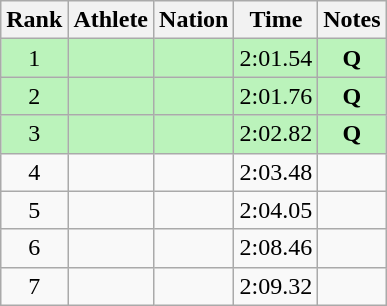<table class="wikitable sortable" style="text-align:center">
<tr>
<th>Rank</th>
<th>Athlete</th>
<th>Nation</th>
<th>Time</th>
<th>Notes</th>
</tr>
<tr bgcolor=#bbf3bb>
<td>1</td>
<td align=left></td>
<td align=left></td>
<td>2:01.54</td>
<td><strong>Q</strong></td>
</tr>
<tr bgcolor=#bbf3bb>
<td>2</td>
<td align=left></td>
<td align=left></td>
<td>2:01.76</td>
<td><strong>Q</strong></td>
</tr>
<tr bgcolor=#bbf3bb>
<td>3</td>
<td align=left></td>
<td align=left></td>
<td>2:02.82</td>
<td><strong>Q</strong></td>
</tr>
<tr>
<td>4</td>
<td align=left></td>
<td align=left></td>
<td>2:03.48</td>
<td></td>
</tr>
<tr>
<td>5</td>
<td align=left></td>
<td align=left></td>
<td>2:04.05</td>
<td></td>
</tr>
<tr>
<td>6</td>
<td align=left></td>
<td align=left></td>
<td>2:08.46</td>
<td></td>
</tr>
<tr>
<td>7</td>
<td align=left></td>
<td align=left></td>
<td>2:09.32</td>
<td></td>
</tr>
</table>
